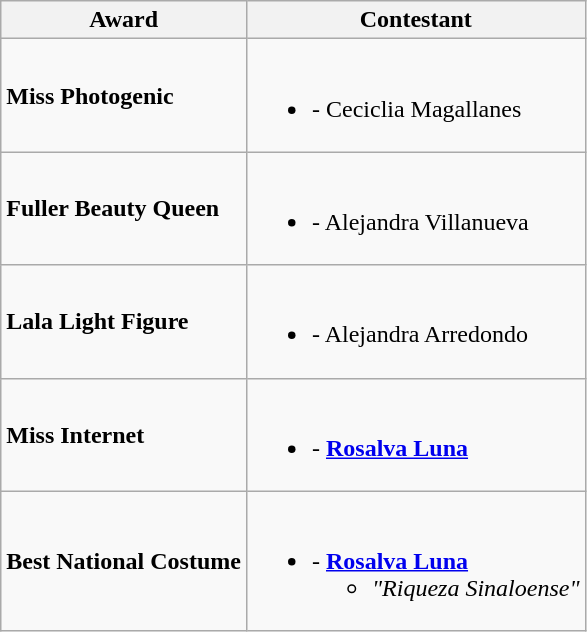<table class="wikitable" border="1">
<tr>
<th>Award</th>
<th>Contestant</th>
</tr>
<tr>
<td><strong>Miss Photogenic</strong></td>
<td><br><ul><li><strong></strong> - Ceciclia Magallanes</li></ul></td>
</tr>
<tr>
<td><strong>Fuller Beauty Queen</strong></td>
<td><br><ul><li><strong></strong> - Alejandra Villanueva</li></ul></td>
</tr>
<tr>
<td><strong>Lala Light Figure</strong></td>
<td><br><ul><li><strong></strong> - Alejandra Arredondo</li></ul></td>
</tr>
<tr>
<td><strong>Miss Internet</strong></td>
<td><br><ul><li><strong></strong> - <strong><a href='#'>Rosalva Luna</a></strong></li></ul></td>
</tr>
<tr>
<td><strong>Best National Costume</strong></td>
<td><br><ul><li><strong></strong> - <strong><a href='#'>Rosalva Luna</a></strong><ul><li><em>"Riqueza Sinaloense"</em></li></ul></li></ul></td>
</tr>
</table>
